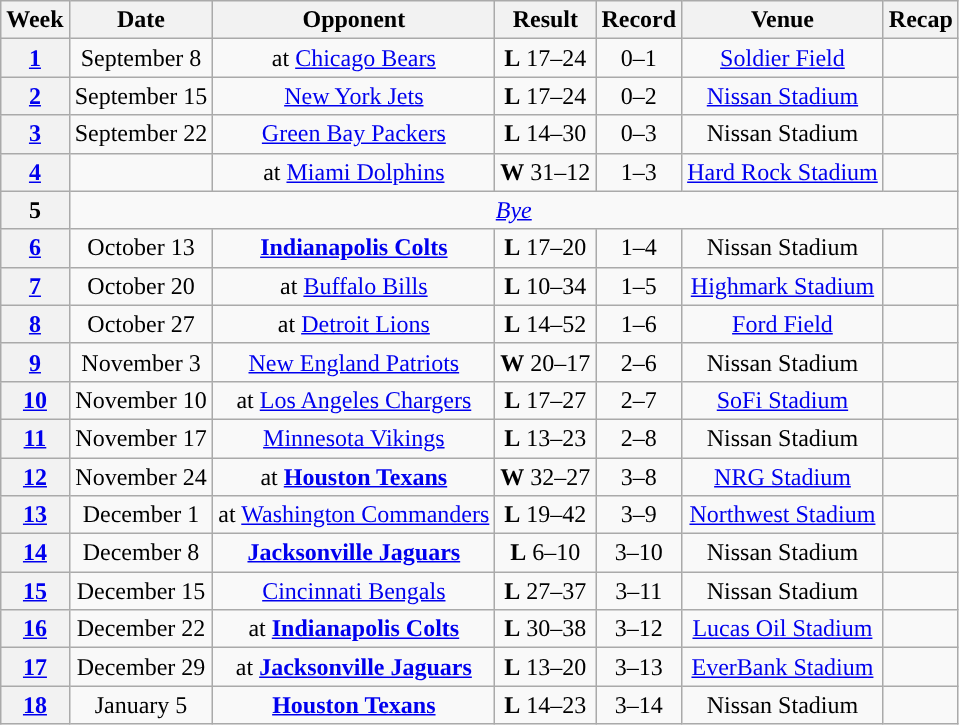<table class="wikitable" style="text-align:center">
<tr>
<th>Week</th>
<th>Date</th>
<th>Opponent</th>
<th>Result</th>
<th>Record</th>
<th>Venue</th>
<th>Recap</th>
</tr>
<tr>
<th><a href='#'>1</a></th>
<td>September 8</td>
<td>at <a href='#'>Chicago Bears</a></td>
<td><strong>L</strong> 17–24</td>
<td>0–1</td>
<td><a href='#'>Soldier Field</a></td>
<td></td>
</tr>
<tr>
<th><a href='#'>2</a></th>
<td>September 15</td>
<td><a href='#'>New York Jets</a></td>
<td><strong>L</strong> 17–24</td>
<td>0–2</td>
<td><a href='#'>Nissan Stadium</a></td>
<td></td>
</tr>
<tr>
<th><a href='#'>3</a></th>
<td>September 22</td>
<td><a href='#'>Green Bay Packers</a></td>
<td><strong>L</strong> 14–30</td>
<td>0–3</td>
<td>Nissan Stadium</td>
<td></td>
</tr>
<tr>
<th><a href='#'>4</a></th>
<td></td>
<td>at <a href='#'>Miami Dolphins</a></td>
<td><strong>W</strong> 31–12</td>
<td>1–3</td>
<td><a href='#'>Hard Rock Stadium</a></td>
<td></td>
</tr>
<tr>
<th>5</th>
<td colspan="6"><em><a href='#'>Bye</a></em></td>
</tr>
<tr>
<th><a href='#'>6</a></th>
<td>October 13</td>
<td><strong><a href='#'>Indianapolis Colts</a></strong></td>
<td><strong>L</strong> 17–20</td>
<td>1–4</td>
<td>Nissan Stadium</td>
<td></td>
</tr>
<tr>
<th><a href='#'>7</a></th>
<td>October 20</td>
<td>at <a href='#'>Buffalo Bills</a></td>
<td><strong>L</strong> 10–34</td>
<td>1–5</td>
<td><a href='#'>Highmark Stadium</a></td>
<td></td>
</tr>
<tr>
<th><a href='#'>8</a></th>
<td>October 27</td>
<td>at <a href='#'>Detroit Lions</a></td>
<td><strong>L</strong> 14–52</td>
<td>1–6</td>
<td><a href='#'>Ford Field</a></td>
<td></td>
</tr>
<tr>
<th><a href='#'>9</a></th>
<td>November 3</td>
<td><a href='#'>New England Patriots</a></td>
<td><strong>W</strong> 20–17 </td>
<td>2–6</td>
<td>Nissan Stadium</td>
<td></td>
</tr>
<tr>
<th><a href='#'>10</a></th>
<td>November 10</td>
<td>at <a href='#'>Los Angeles Chargers</a></td>
<td><strong>L</strong> 17–27</td>
<td>2–7</td>
<td><a href='#'>SoFi Stadium</a></td>
<td></td>
</tr>
<tr>
<th><a href='#'>11</a></th>
<td>November 17</td>
<td><a href='#'>Minnesota Vikings</a></td>
<td><strong>L</strong> 13–23</td>
<td>2–8</td>
<td>Nissan Stadium</td>
<td></td>
</tr>
<tr>
<th><a href='#'>12</a></th>
<td>November 24</td>
<td>at <strong><a href='#'>Houston Texans</a></strong></td>
<td><strong>W</strong> 32–27</td>
<td>3–8</td>
<td><a href='#'>NRG Stadium</a></td>
<td></td>
</tr>
<tr>
<th><a href='#'>13</a></th>
<td>December 1</td>
<td>at <a href='#'>Washington Commanders</a></td>
<td><strong>L</strong> 19–42</td>
<td>3–9</td>
<td><a href='#'>Northwest Stadium</a></td>
<td></td>
</tr>
<tr>
<th><a href='#'>14</a></th>
<td>December 8</td>
<td><strong><a href='#'>Jacksonville Jaguars</a></strong></td>
<td><strong>L</strong> 6–10</td>
<td>3–10</td>
<td>Nissan Stadium</td>
<td></td>
</tr>
<tr>
<th><a href='#'>15</a></th>
<td>December 15</td>
<td><a href='#'>Cincinnati Bengals</a></td>
<td><strong>L</strong> 27–37</td>
<td>3–11</td>
<td>Nissan Stadium</td>
<td></td>
</tr>
<tr>
<th><a href='#'>16</a></th>
<td>December 22</td>
<td>at <strong><a href='#'>Indianapolis Colts</a></strong></td>
<td><strong>L</strong> 30–38</td>
<td>3–12</td>
<td><a href='#'>Lucas Oil Stadium</a></td>
<td></td>
</tr>
<tr>
<th><a href='#'>17</a></th>
<td>December 29</td>
<td>at <strong><a href='#'>Jacksonville Jaguars</a></strong></td>
<td><strong>L</strong> 13–20</td>
<td>3–13</td>
<td><a href='#'>EverBank Stadium</a></td>
<td></td>
</tr>
<tr>
<th><a href='#'>18</a></th>
<td>January 5</td>
<td><strong><a href='#'>Houston Texans</a></strong></td>
<td><strong>L</strong> 14–23</td>
<td>3–14</td>
<td>Nissan Stadium</td>
<td></td>
</tr>
</table>
